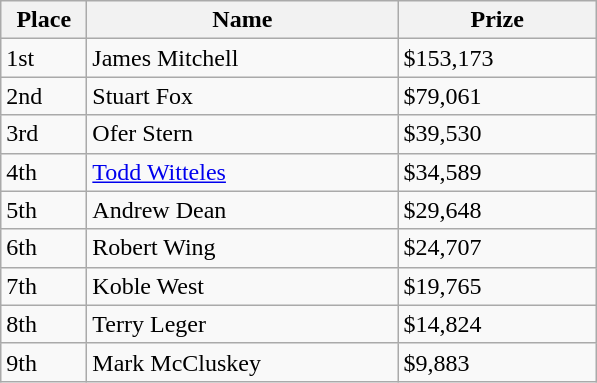<table class="wikitable">
<tr>
<th width="50">Place</th>
<th width="200">Name</th>
<th width="125">Prize</th>
</tr>
<tr>
<td>1st</td>
<td>James Mitchell</td>
<td>$153,173</td>
</tr>
<tr>
<td>2nd</td>
<td>Stuart Fox</td>
<td>$79,061</td>
</tr>
<tr>
<td>3rd</td>
<td>Ofer Stern</td>
<td>$39,530</td>
</tr>
<tr>
<td>4th</td>
<td><a href='#'>Todd Witteles</a></td>
<td>$34,589</td>
</tr>
<tr>
<td>5th</td>
<td>Andrew Dean</td>
<td>$29,648</td>
</tr>
<tr>
<td>6th</td>
<td>Robert Wing</td>
<td>$24,707</td>
</tr>
<tr>
<td>7th</td>
<td>Koble West</td>
<td>$19,765</td>
</tr>
<tr>
<td>8th</td>
<td>Terry Leger</td>
<td>$14,824</td>
</tr>
<tr>
<td>9th</td>
<td>Mark McCluskey</td>
<td>$9,883</td>
</tr>
</table>
